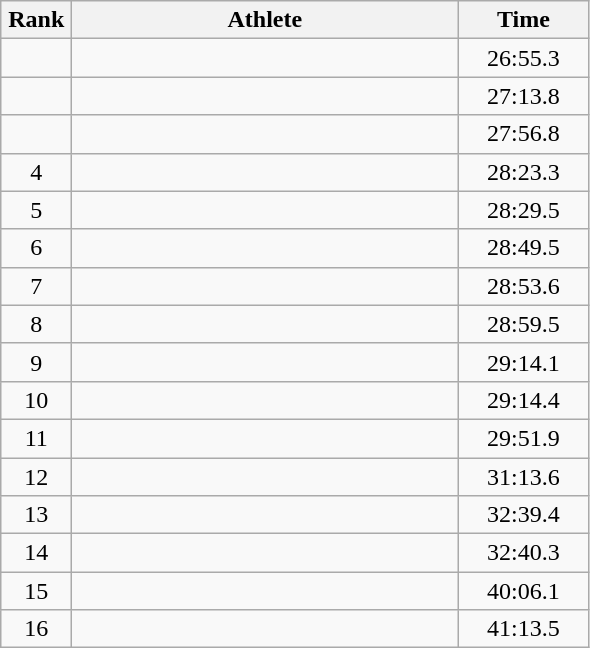<table class=wikitable style="text-align:center">
<tr>
<th width=40>Rank</th>
<th width=250>Athlete</th>
<th width=80>Time</th>
</tr>
<tr>
<td></td>
<td align=left></td>
<td>26:55.3</td>
</tr>
<tr>
<td></td>
<td align=left></td>
<td>27:13.8</td>
</tr>
<tr>
<td></td>
<td align=left></td>
<td>27:56.8</td>
</tr>
<tr>
<td>4</td>
<td align=left></td>
<td>28:23.3</td>
</tr>
<tr>
<td>5</td>
<td align=left></td>
<td>28:29.5</td>
</tr>
<tr>
<td>6</td>
<td align=left></td>
<td>28:49.5</td>
</tr>
<tr>
<td>7</td>
<td align=left></td>
<td>28:53.6</td>
</tr>
<tr>
<td>8</td>
<td align=left></td>
<td>28:59.5</td>
</tr>
<tr>
<td>9</td>
<td align=left></td>
<td>29:14.1</td>
</tr>
<tr>
<td>10</td>
<td align=left></td>
<td>29:14.4</td>
</tr>
<tr>
<td>11</td>
<td align=left></td>
<td>29:51.9</td>
</tr>
<tr>
<td>12</td>
<td align=left></td>
<td>31:13.6</td>
</tr>
<tr>
<td>13</td>
<td align=left></td>
<td>32:39.4</td>
</tr>
<tr>
<td>14</td>
<td align=left></td>
<td>32:40.3</td>
</tr>
<tr>
<td>15</td>
<td align=left></td>
<td>40:06.1</td>
</tr>
<tr>
<td>16</td>
<td align=left></td>
<td>41:13.5</td>
</tr>
</table>
